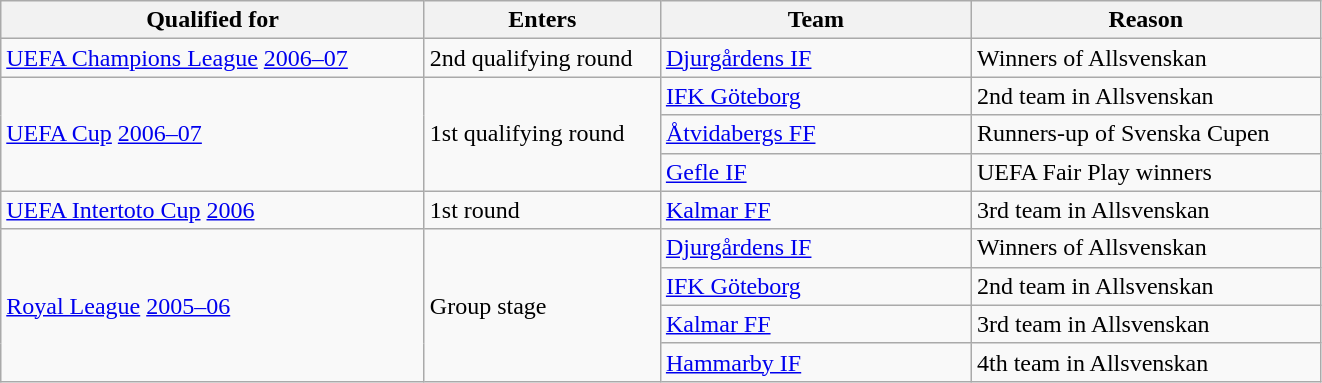<table class="wikitable" style="text-align: left;">
<tr>
<th style="width: 275px;">Qualified for</th>
<th style="width: 150px;">Enters</th>
<th style="width: 200px;">Team</th>
<th style="width: 225px;">Reason</th>
</tr>
<tr>
<td><a href='#'>UEFA Champions League</a> <a href='#'>2006–07</a></td>
<td>2nd qualifying round</td>
<td><a href='#'>Djurgårdens IF</a></td>
<td>Winners of Allsvenskan</td>
</tr>
<tr>
<td rowspan="3"><a href='#'>UEFA Cup</a> <a href='#'>2006–07</a></td>
<td rowspan="3">1st qualifying round</td>
<td><a href='#'>IFK Göteborg</a></td>
<td>2nd team in Allsvenskan</td>
</tr>
<tr>
<td><a href='#'>Åtvidabergs FF</a></td>
<td>Runners-up of Svenska Cupen</td>
</tr>
<tr>
<td><a href='#'>Gefle IF</a></td>
<td>UEFA Fair Play winners</td>
</tr>
<tr>
<td><a href='#'>UEFA Intertoto Cup</a> <a href='#'>2006</a></td>
<td>1st round</td>
<td><a href='#'>Kalmar FF</a></td>
<td>3rd team in Allsvenskan</td>
</tr>
<tr>
<td rowspan="4"><a href='#'>Royal League</a> <a href='#'>2005–06</a></td>
<td rowspan="4">Group stage</td>
<td><a href='#'>Djurgårdens IF</a></td>
<td>Winners of Allsvenskan</td>
</tr>
<tr>
<td><a href='#'>IFK Göteborg</a></td>
<td>2nd team in Allsvenskan</td>
</tr>
<tr>
<td><a href='#'>Kalmar FF</a></td>
<td>3rd team in Allsvenskan</td>
</tr>
<tr>
<td><a href='#'>Hammarby IF</a></td>
<td>4th team in Allsvenskan</td>
</tr>
</table>
